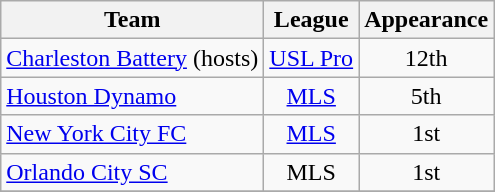<table class="wikitable sortable" style="text-align:center">
<tr>
<th>Team</th>
<th>League</th>
<th>Appearance</th>
</tr>
<tr>
<td style="text-align:left;"> <a href='#'>Charleston Battery</a> (hosts)</td>
<td><a href='#'>USL Pro</a></td>
<td>12th</td>
</tr>
<tr>
<td style="text-align:left;"> <a href='#'>Houston Dynamo</a></td>
<td><a href='#'>MLS</a></td>
<td>5th</td>
</tr>
<tr>
<td style="text-align:left;"> <a href='#'>New York City FC</a></td>
<td><a href='#'>MLS</a></td>
<td>1st</td>
</tr>
<tr>
<td style="text-align:left;"> <a href='#'>Orlando City SC</a></td>
<td>MLS</td>
<td>1st</td>
</tr>
<tr>
</tr>
</table>
